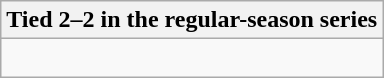<table class="wikitable collapsible collapsed">
<tr>
<th>Tied 2–2 in the regular-season series</th>
</tr>
<tr>
<td><br>


</td>
</tr>
</table>
